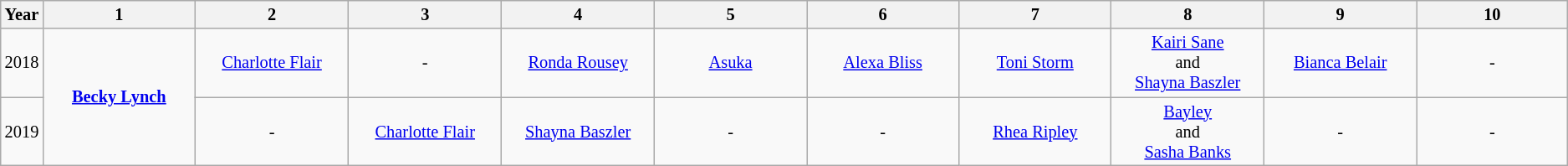<table class="wikitable" style="font-size:85%; text-align: center">
<tr>
<th>Year</th>
<th width="10%">1</th>
<th width="10%">2</th>
<th width="10%">3</th>
<th width="10%">4</th>
<th width="10%">5</th>
<th width="10%">6</th>
<th width="10%">7</th>
<th width="10%">8</th>
<th width="10%">9</th>
<th width="10%">10</th>
</tr>
<tr>
<td>2018</td>
<td rowspan=2><strong><a href='#'>Becky Lynch</a></strong></td>
<td><a href='#'>Charlotte Flair</a></td>
<td>-</td>
<td><a href='#'>Ronda Rousey</a></td>
<td><a href='#'>Asuka</a></td>
<td><a href='#'>Alexa Bliss</a></td>
<td><a href='#'>Toni Storm</a></td>
<td><a href='#'>Kairi Sane</a><br>and<br><a href='#'>Shayna Baszler</a></td>
<td><a href='#'>Bianca Belair</a></td>
<td>-</td>
</tr>
<tr>
<td>2019</td>
<td>-</td>
<td><a href='#'>Charlotte Flair</a></td>
<td><a href='#'>Shayna Baszler</a></td>
<td>-</td>
<td>-</td>
<td><a href='#'>Rhea Ripley</a></td>
<td><a href='#'>Bayley</a><br>and<br><a href='#'>Sasha Banks</a></td>
<td>-</td>
<td>-</td>
</tr>
</table>
